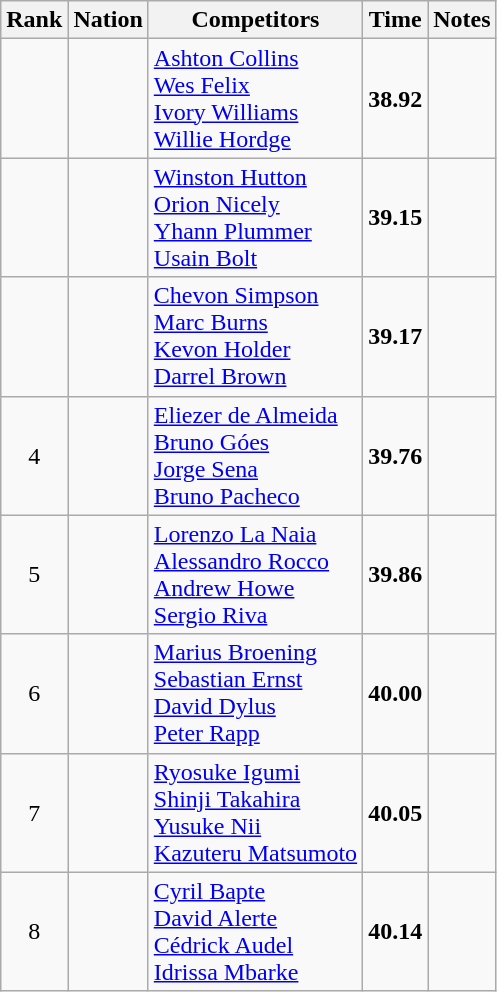<table class="wikitable sortable" style="text-align:center">
<tr>
<th>Rank</th>
<th>Nation</th>
<th>Competitors</th>
<th>Time</th>
<th>Notes</th>
</tr>
<tr>
<td></td>
<td align=left></td>
<td align=left><a href='#'>Ashton Collins</a><br><a href='#'>Wes Felix</a><br><a href='#'>Ivory Williams</a><br><a href='#'>Willie Hordge</a></td>
<td><strong>38.92</strong></td>
<td></td>
</tr>
<tr>
<td></td>
<td align=left></td>
<td align=left><a href='#'>Winston Hutton</a><br><a href='#'>Orion Nicely</a><br><a href='#'>Yhann Plummer</a><br><a href='#'>Usain Bolt</a></td>
<td><strong>39.15</strong></td>
<td></td>
</tr>
<tr>
<td></td>
<td align=left></td>
<td align=left><a href='#'>Chevon Simpson</a><br><a href='#'>Marc Burns</a><br><a href='#'>Kevon Holder</a><br><a href='#'>Darrel Brown</a></td>
<td><strong>39.17</strong></td>
<td></td>
</tr>
<tr>
<td>4</td>
<td align=left></td>
<td align=left><a href='#'>Eliezer de Almeida</a><br><a href='#'>Bruno Góes</a><br><a href='#'>Jorge Sena</a><br><a href='#'>Bruno Pacheco</a></td>
<td><strong>39.76</strong></td>
<td></td>
</tr>
<tr>
<td>5</td>
<td align=left></td>
<td align=left><a href='#'>Lorenzo La Naia</a><br><a href='#'>Alessandro Rocco</a><br><a href='#'>Andrew Howe</a><br><a href='#'>Sergio Riva</a></td>
<td><strong>39.86</strong></td>
<td></td>
</tr>
<tr>
<td>6</td>
<td align=left></td>
<td align=left><a href='#'>Marius Broening</a><br><a href='#'>Sebastian Ernst</a><br><a href='#'>David Dylus</a><br><a href='#'>Peter Rapp</a></td>
<td><strong>40.00</strong></td>
<td></td>
</tr>
<tr>
<td>7</td>
<td align=left></td>
<td align=left><a href='#'>Ryosuke Igumi</a><br><a href='#'>Shinji Takahira</a><br><a href='#'>Yusuke Nii</a><br><a href='#'>Kazuteru Matsumoto</a></td>
<td><strong>40.05</strong></td>
<td></td>
</tr>
<tr>
<td>8</td>
<td align=left></td>
<td align=left><a href='#'>Cyril Bapte</a><br><a href='#'>David Alerte</a><br><a href='#'>Cédrick Audel</a><br><a href='#'>Idrissa Mbarke</a></td>
<td><strong>40.14</strong></td>
<td></td>
</tr>
</table>
